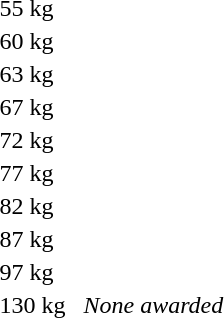<table>
<tr>
<td>55 kg</td>
<td></td>
<td></td>
<td></td>
</tr>
<tr>
<td>60 kg</td>
<td></td>
<td></td>
<td></td>
</tr>
<tr>
<td>63 kg</td>
<td></td>
<td></td>
<td></td>
</tr>
<tr>
<td>67 kg</td>
<td></td>
<td></td>
<td></td>
</tr>
<tr>
<td>72 kg</td>
<td></td>
<td></td>
<td></td>
</tr>
<tr>
<td>77 kg</td>
<td></td>
<td></td>
<td></td>
</tr>
<tr>
<td>82 kg</td>
<td></td>
<td></td>
<td></td>
</tr>
<tr>
<td>87 kg</td>
<td></td>
<td></td>
<td></td>
</tr>
<tr>
<td>97 kg</td>
<td></td>
<td></td>
<td></td>
</tr>
<tr>
<td>130 kg</td>
<td></td>
<td></td>
<td><em>None awarded</em></td>
</tr>
<tr>
</tr>
</table>
